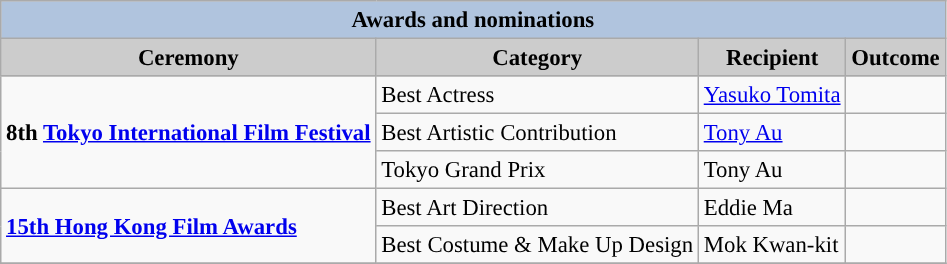<table class="wikitable" style="font-size:95%;" ;>
<tr style="background:#ccc; text-align:center;">
<th colspan="4" style="background: LightSteelBlue;">Awards and nominations</th>
</tr>
<tr style="background:#ccc; text-align:center;">
<th style="background:#ccc">Ceremony</th>
<th style="background:#ccc">Category</th>
<th style="background:#ccc">Recipient</th>
<th style="background:#ccc">Outcome</th>
</tr>
<tr>
<td rowspan=3><strong>8th <a href='#'>Tokyo International Film Festival</a></strong></td>
<td>Best Actress</td>
<td><a href='#'>Yasuko Tomita</a></td>
<td></td>
</tr>
<tr>
<td>Best Artistic Contribution</td>
<td><a href='#'>Tony Au</a></td>
<td></td>
</tr>
<tr>
<td>Tokyo Grand Prix</td>
<td>Tony Au</td>
<td></td>
</tr>
<tr>
<td rowspan=2><strong><a href='#'>15th Hong Kong Film Awards</a></strong></td>
<td>Best Art Direction</td>
<td>Eddie Ma</td>
<td></td>
</tr>
<tr>
<td>Best Costume & Make Up Design</td>
<td>Mok Kwan-kit</td>
<td></td>
</tr>
<tr>
</tr>
</table>
